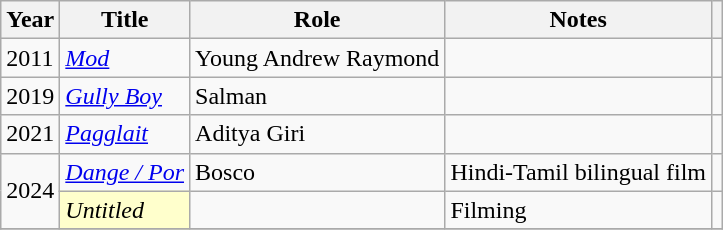<table class="wikitable sortable plainrowheaders">
<tr style="text-align:center;">
<th scope="col">Year</th>
<th scope="col">Title</th>
<th scope="col">Role</th>
<th>Notes</th>
<th></th>
</tr>
<tr>
<td>2011</td>
<td><em><a href='#'>Mod</a></em></td>
<td>Young Andrew Raymond</td>
<td></td>
<td></td>
</tr>
<tr>
<td>2019</td>
<td><em><a href='#'>Gully Boy</a></em></td>
<td>Salman</td>
<td></td>
<td></td>
</tr>
<tr>
<td>2021</td>
<td><em><a href='#'>Pagglait</a></em></td>
<td>Aditya Giri</td>
<td></td>
<td></td>
</tr>
<tr>
<td rowspan=2>2024</td>
<td><em><a href='#'>Dange / Por</a></em></td>
<td>Bosco</td>
<td>Hindi-Tamil bilingual film</td>
<td></td>
</tr>
<tr>
<td align="left" style="background:#FFFFCC;"><em>Untitled</em></td>
<td></td>
<td>Filming</td>
<td></td>
</tr>
<tr>
</tr>
</table>
